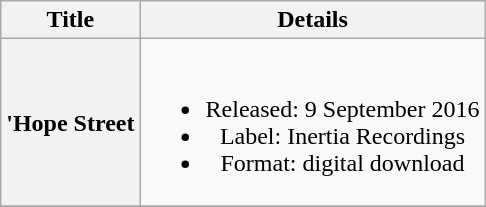<table class="wikitable plainrowheaders" style="text-align:center;">
<tr>
<th>Title</th>
<th>Details</th>
</tr>
<tr>
<th scope="row">'Hope Street<em></th>
<td><br><ul><li>Released: 9 September 2016</li><li>Label: Inertia Recordings</li><li>Format: digital download</li></ul></td>
</tr>
<tr>
</tr>
</table>
